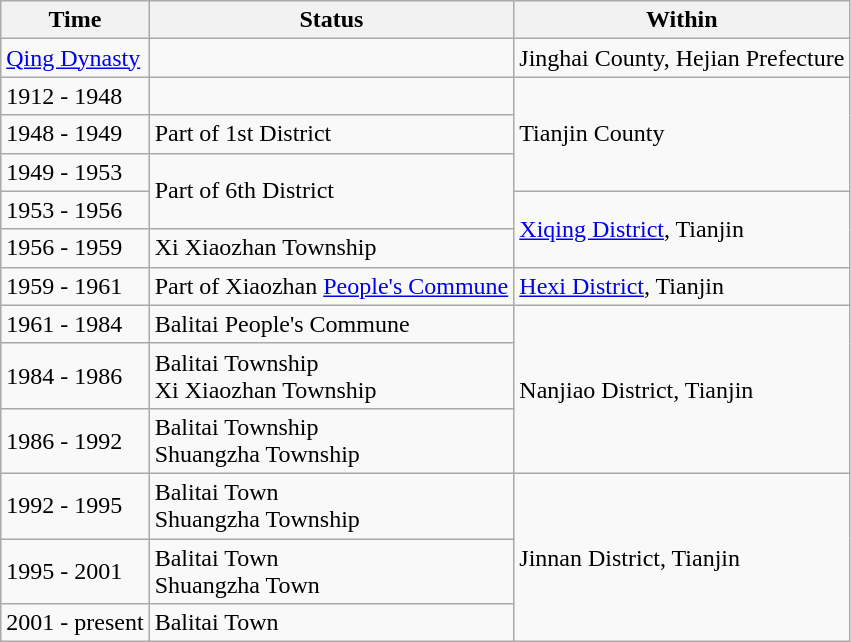<table class="wikitable">
<tr>
<th>Time</th>
<th>Status</th>
<th>Within</th>
</tr>
<tr>
<td><a href='#'>Qing Dynasty</a></td>
<td></td>
<td>Jinghai County, Hejian Prefecture</td>
</tr>
<tr>
<td>1912 - 1948</td>
<td></td>
<td rowspan="3">Tianjin County</td>
</tr>
<tr>
<td>1948 - 1949</td>
<td>Part of 1st District</td>
</tr>
<tr>
<td>1949 - 1953</td>
<td rowspan="2">Part of 6th District</td>
</tr>
<tr>
<td>1953 - 1956</td>
<td rowspan="2"><a href='#'>Xiqing District</a>, Tianjin</td>
</tr>
<tr>
<td>1956 - 1959</td>
<td>Xi Xiaozhan Township</td>
</tr>
<tr>
<td>1959 - 1961</td>
<td>Part of Xiaozhan <a href='#'>People's Commune</a></td>
<td><a href='#'>Hexi District</a>, Tianjin</td>
</tr>
<tr>
<td>1961 - 1984</td>
<td>Balitai People's Commune</td>
<td rowspan="3">Nanjiao District, Tianjin</td>
</tr>
<tr>
<td>1984 - 1986</td>
<td>Balitai Township<br>Xi Xiaozhan Township</td>
</tr>
<tr>
<td>1986 - 1992</td>
<td>Balitai Township<br>Shuangzha Township</td>
</tr>
<tr>
<td>1992 - 1995</td>
<td>Balitai Town<br>Shuangzha Township</td>
<td rowspan="3">Jinnan District, Tianjin</td>
</tr>
<tr>
<td>1995 - 2001</td>
<td>Balitai Town<br>Shuangzha Town</td>
</tr>
<tr>
<td>2001 - present</td>
<td>Balitai Town</td>
</tr>
</table>
